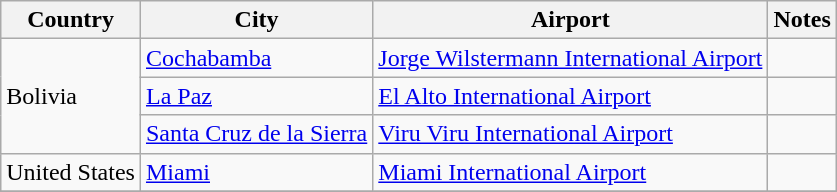<table class="sortable wikitable">
<tr>
<th>Country</th>
<th>City</th>
<th>Airport</th>
<th>Notes</th>
</tr>
<tr>
<td rowspan=3>Bolivia</td>
<td><a href='#'>Cochabamba</a></td>
<td><a href='#'>Jorge Wilstermann International Airport</a></td>
<td align=center></td>
</tr>
<tr>
<td><a href='#'>La Paz</a></td>
<td><a href='#'>El Alto International Airport</a></td>
<td align=center></td>
</tr>
<tr>
<td><a href='#'>Santa Cruz de la Sierra</a></td>
<td><a href='#'>Viru Viru International Airport</a></td>
<td></td>
</tr>
<tr>
<td>United States</td>
<td><a href='#'>Miami</a></td>
<td><a href='#'>Miami International Airport</a></td>
<td align=center></td>
</tr>
<tr>
</tr>
</table>
